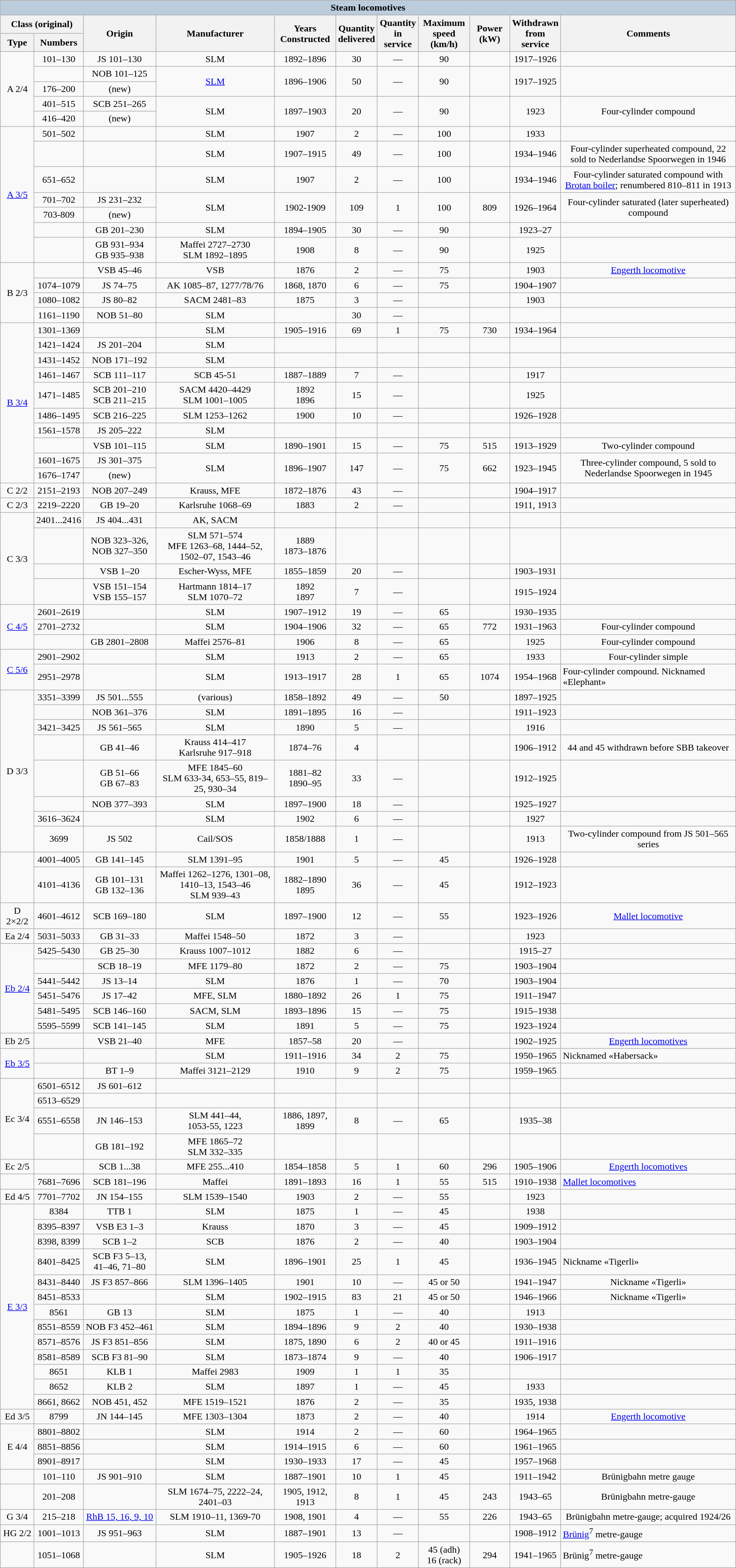<table class="wikitable sortable" style=text-align:center>
<tr>
<th colspan = "11"  style="background:#BBCCDD">Steam locomotives</th>
</tr>
<tr>
<th colspan = "2">Class (original)</th>
<th rowspan = "2">Origin</th>
<th rowspan = "2">Manufacturer</th>
<th rowspan = "2">Years<br>Constructed</th>
<th rowspan = "2">Quantity<br>delivered</th>
<th rowspan = "2">Quantity<br>in service</th>
<th rowspan = "2">Maximum<br>speed (km/h)</th>
<th rowspan = "2">Power (kW)</th>
<th rowspan = "2">Withdrawn<br>from<br>service</th>
<th rowspan = "2">Comments</th>
</tr>
<tr>
<th>Type</th>
<th>Numbers</th>
</tr>
<tr>
<td rowspan="5">A 2/4</td>
<td>101–130</td>
<td>JS 101–130</td>
<td>SLM</td>
<td>1892–1896</td>
<td>30</td>
<td>—</td>
<td>90</td>
<td></td>
<td>1917–1926</td>
<td></td>
</tr>
<tr>
<td></td>
<td>NOB 101–125</td>
<td rowspan="2"><a href='#'>SLM</a></td>
<td rowspan="2">1896–1906</td>
<td rowspan="2">50</td>
<td rowspan="2">—</td>
<td rowspan="2">90</td>
<td rowspan="2"></td>
<td rowspan="2">1917–1925</td>
<td rowspan="2"></td>
</tr>
<tr>
<td>176–200</td>
<td>(new)</td>
</tr>
<tr>
<td>401–515</td>
<td>SCB 251–265</td>
<td rowspan="2">SLM</td>
<td rowspan="2">1897–1903</td>
<td rowspan="2">20</td>
<td rowspan="2">—</td>
<td rowspan="2">90</td>
<td rowspan="2"></td>
<td rowspan="2">1923</td>
<td rowspan="2">Four-cylinder compound</td>
</tr>
<tr>
<td>416–420</td>
<td>(new)</td>
</tr>
<tr>
<td rowspan="7"><a href='#'>A 3/5</a></td>
<td>501–502</td>
<td></td>
<td>SLM</td>
<td>1907</td>
<td>2</td>
<td>—</td>
<td>100</td>
<td></td>
<td>1933</td>
<td></td>
</tr>
<tr>
<td></td>
<td></td>
<td>SLM</td>
<td>1907–1915</td>
<td>49</td>
<td>—</td>
<td>100</td>
<td></td>
<td>1934–1946</td>
<td>Four-cylinder superheated compound, 22 sold to Nederlandse Spoorwegen in 1946</td>
</tr>
<tr>
<td>651–652</td>
<td></td>
<td>SLM</td>
<td>1907</td>
<td>2</td>
<td>—</td>
<td>100</td>
<td></td>
<td>1934–1946</td>
<td>Four-cylinder saturated compound with <a href='#'>Brotan boiler</a>; renumbered 810–811 in 1913</td>
</tr>
<tr>
<td>701–702</td>
<td>JS 231–232</td>
<td rowspan="2">SLM</td>
<td rowspan="2">1902-1909</td>
<td rowspan="2">109</td>
<td rowspan="2">1</td>
<td rowspan="2">100</td>
<td rowspan="2">809</td>
<td rowspan="2">1926–1964</td>
<td rowspan="2">Four-cylinder saturated (later superheated) compound</td>
</tr>
<tr>
<td>703-809</td>
<td>(new)</td>
</tr>
<tr>
<td></td>
<td>GB 201–230</td>
<td>SLM</td>
<td>1894–1905</td>
<td>30</td>
<td>—</td>
<td>90</td>
<td></td>
<td>1923–27</td>
<td></td>
</tr>
<tr>
<td></td>
<td>GB 931–934<br>GB 935–938</td>
<td>Maffei 2727–2730<br>SLM 1892–1895</td>
<td>1908</td>
<td>8</td>
<td>—</td>
<td>90</td>
<td></td>
<td>1925</td>
<td></td>
</tr>
<tr>
<td rowspan="4">B 2/3</td>
<td></td>
<td>VSB 45–46</td>
<td>VSB</td>
<td>1876</td>
<td>2</td>
<td>—</td>
<td>75</td>
<td></td>
<td>1903</td>
<td><a href='#'>Engerth locomotive</a></td>
</tr>
<tr>
<td>1074–1079</td>
<td>JS 74–75</td>
<td>AK 1085–87, 1277/78/76</td>
<td>1868, 1870</td>
<td>6</td>
<td>—</td>
<td>75</td>
<td></td>
<td>1904–1907</td>
<td></td>
</tr>
<tr>
<td>1080–1082</td>
<td>JS 80–82</td>
<td>SACM 2481–83</td>
<td>1875</td>
<td>3</td>
<td>—</td>
<td></td>
<td></td>
<td>1903</td>
<td></td>
</tr>
<tr>
<td>1161–1190</td>
<td>NOB 51–80</td>
<td>SLM</td>
<td></td>
<td>30</td>
<td>—</td>
<td></td>
<td></td>
<td></td>
<td></td>
</tr>
<tr ---->
<td rowspan="10"><a href='#'>B 3/4</a></td>
<td>1301–1369</td>
<td></td>
<td>SLM</td>
<td>1905–1916</td>
<td>69</td>
<td>1</td>
<td>75</td>
<td>730</td>
<td>1934–1964</td>
<td align="left"></td>
</tr>
<tr>
<td>1421–1424</td>
<td>JS 201–204</td>
<td>SLM</td>
<td></td>
<td></td>
<td></td>
<td></td>
<td></td>
<td></td>
<td></td>
</tr>
<tr>
<td>1431–1452</td>
<td>NOB 171–192</td>
<td>SLM</td>
<td></td>
<td></td>
<td></td>
<td></td>
<td></td>
<td></td>
<td></td>
</tr>
<tr>
<td>1461–1467</td>
<td>SCB 111–117</td>
<td>SCB 45-51</td>
<td>1887–1889</td>
<td>7</td>
<td>—</td>
<td></td>
<td></td>
<td>1917</td>
<td></td>
</tr>
<tr>
<td>1471–1485</td>
<td>SCB 201–210<br>SCB 211–215</td>
<td>SACM 4420–4429<br>SLM 1001–1005</td>
<td>1892<br>1896</td>
<td>15</td>
<td>—</td>
<td></td>
<td></td>
<td>1925</td>
<td></td>
</tr>
<tr>
<td>1486–1495</td>
<td>SCB 216–225</td>
<td>SLM 1253–1262</td>
<td>1900</td>
<td>10</td>
<td>—</td>
<td></td>
<td></td>
<td>1926–1928</td>
<td></td>
</tr>
<tr>
<td>1561–1578</td>
<td>JS 205–222</td>
<td>SLM</td>
<td></td>
<td></td>
<td></td>
<td></td>
<td></td>
<td></td>
<td></td>
</tr>
<tr>
<td></td>
<td>VSB 101–115</td>
<td>SLM</td>
<td>1890–1901</td>
<td>15</td>
<td>—</td>
<td>75</td>
<td>515</td>
<td>1913–1929</td>
<td>Two-cylinder compound</td>
</tr>
<tr>
<td>1601–1675</td>
<td>JS 301–375</td>
<td rowspan="2">SLM</td>
<td rowspan="2">1896–1907</td>
<td rowspan="2">147</td>
<td rowspan="2">—</td>
<td rowspan="2">75</td>
<td rowspan="2">662</td>
<td rowspan="2">1923–1945</td>
<td rowspan="2">Three-cylinder compound, 5 sold to Nederlandse Spoorwegen in 1945</td>
</tr>
<tr>
<td>1676–1747</td>
<td>(new)</td>
</tr>
<tr>
<td>C 2/2</td>
<td>2151–2193</td>
<td>NOB 207–249</td>
<td>Krauss, MFE</td>
<td>1872–1876</td>
<td>43</td>
<td>—</td>
<td></td>
<td></td>
<td>1904–1917</td>
<td></td>
</tr>
<tr>
<td>C 2/3</td>
<td>2219–2220</td>
<td>GB 19–20</td>
<td>Karlsruhe 1068–69</td>
<td>1883</td>
<td>2</td>
<td>—</td>
<td></td>
<td></td>
<td>1911, 1913</td>
<td></td>
</tr>
<tr>
<td rowspan="4">C 3/3</td>
<td>2401...2416</td>
<td>JS 404...431</td>
<td>AK, SACM</td>
<td></td>
<td></td>
<td></td>
<td></td>
<td></td>
<td></td>
<td></td>
</tr>
<tr>
<td></td>
<td>NOB 323–326,<br>NOB 327–350</td>
<td>SLM 571–574<br>MFE 1263–68, 1444–52, 1502–07, 1543–46</td>
<td>1889<br>1873–1876</td>
<td></td>
<td></td>
<td></td>
<td></td>
<td></td>
<td></td>
</tr>
<tr>
<td></td>
<td>VSB 1–20</td>
<td>Escher-Wyss, MFE</td>
<td>1855–1859</td>
<td>20</td>
<td>—</td>
<td></td>
<td></td>
<td>1903–1931</td>
<td></td>
</tr>
<tr>
<td></td>
<td>VSB 151–154<br>VSB 155–157</td>
<td>Hartmann 1814–17<br>SLM 1070–72</td>
<td>1892<br>1897</td>
<td>7</td>
<td>—</td>
<td></td>
<td></td>
<td>1915–1924</td>
<td></td>
</tr>
<tr ---->
<td rowspan="3"><a href='#'>C 4/5</a></td>
<td>2601–2619</td>
<td></td>
<td>SLM</td>
<td>1907–1912</td>
<td>19</td>
<td>—</td>
<td>65</td>
<td></td>
<td>1930–1935</td>
<td align="left"></td>
</tr>
<tr>
<td>2701–2732</td>
<td></td>
<td>SLM</td>
<td>1904–1906</td>
<td>32</td>
<td>—</td>
<td>65</td>
<td>772</td>
<td>1931–1963</td>
<td>Four-cylinder compound</td>
</tr>
<tr>
<td></td>
<td>GB 2801–2808</td>
<td>Maffei 2576–81</td>
<td>1906</td>
<td>8</td>
<td>—</td>
<td>65</td>
<td></td>
<td>1925</td>
<td>Four-cylinder compound</td>
</tr>
<tr>
<td rowspan="2"><a href='#'>C 5/6</a></td>
<td>2901–2902</td>
<td></td>
<td>SLM</td>
<td>1913</td>
<td>2</td>
<td>—</td>
<td>65</td>
<td></td>
<td>1933</td>
<td>Four-cylinder simple</td>
</tr>
<tr ---->
<td>2951–2978</td>
<td></td>
<td>SLM</td>
<td>1913–1917</td>
<td>28</td>
<td>1</td>
<td>65</td>
<td>1074</td>
<td>1954–1968</td>
<td align="left">Four-cylinder compound. Nicknamed «Elephant»</td>
</tr>
<tr>
<td rowspan="8">D 3/3</td>
<td>3351–3399</td>
<td>JS 501...555</td>
<td>(various)</td>
<td>1858–1892</td>
<td>49</td>
<td>—</td>
<td>50</td>
<td></td>
<td>1897–1925</td>
<td></td>
</tr>
<tr>
<td></td>
<td>NOB 361–376</td>
<td>SLM</td>
<td>1891–1895</td>
<td>16</td>
<td>—</td>
<td></td>
<td></td>
<td>1911–1923</td>
<td></td>
</tr>
<tr>
<td>3421–3425</td>
<td>JS 561–565</td>
<td>SLM</td>
<td>1890</td>
<td>5</td>
<td>—</td>
<td></td>
<td></td>
<td>1916</td>
<td></td>
</tr>
<tr>
<td></td>
<td>GB 41–46</td>
<td>Krauss 414–417<br>Karlsruhe 917–918</td>
<td>1874–76</td>
<td>4</td>
<td></td>
<td></td>
<td></td>
<td>1906–1912</td>
<td>44 and 45 withdrawn before SBB takeover</td>
</tr>
<tr>
<td></td>
<td>GB 51–66<br>GB 67–83</td>
<td>MFE 1845–60<br>SLM 633-34, 653–55, 819–25, 930–34</td>
<td>1881–82<br>1890–95</td>
<td>33</td>
<td>—</td>
<td></td>
<td></td>
<td>1912–1925</td>
<td></td>
</tr>
<tr>
<td></td>
<td>NOB 377–393</td>
<td>SLM</td>
<td>1897–1900</td>
<td>18</td>
<td>—</td>
<td></td>
<td></td>
<td>1925–1927</td>
<td></td>
</tr>
<tr>
<td>3616–3624</td>
<td></td>
<td>SLM</td>
<td>1902</td>
<td>6</td>
<td>—</td>
<td></td>
<td></td>
<td>1927</td>
<td></td>
</tr>
<tr>
<td>3699</td>
<td>JS 502</td>
<td>Cail/SOS</td>
<td>1858/1888</td>
<td>1</td>
<td>—</td>
<td></td>
<td></td>
<td>1913</td>
<td>Two-cylinder compound from JS 501–565 series</td>
</tr>
<tr>
<td rowspan="2"></td>
<td>4001–4005</td>
<td>GB 141–145</td>
<td>SLM 1391–95</td>
<td>1901</td>
<td>5</td>
<td>—</td>
<td>45</td>
<td></td>
<td>1926–1928</td>
<td></td>
</tr>
<tr>
<td>4101–4136</td>
<td>GB 101–131<br>GB 132–136</td>
<td>Maffei 1262–1276, 1301–08, 1410–13, 1543–46<br>SLM 939–43</td>
<td>1882–1890<br>1895</td>
<td>36</td>
<td>—</td>
<td>45</td>
<td></td>
<td>1912–1923</td>
<td></td>
</tr>
<tr>
<td>D 2×2/2</td>
<td>4601–4612</td>
<td>SCB 169–180</td>
<td>SLM</td>
<td>1897–1900</td>
<td>12</td>
<td>—</td>
<td>55</td>
<td></td>
<td>1923–1926</td>
<td><a href='#'>Mallet locomotive</a></td>
</tr>
<tr>
<td>Ea 2/4</td>
<td>5031–5033</td>
<td>GB 31–33</td>
<td>Maffei 1548–50</td>
<td>1872</td>
<td>3</td>
<td>—</td>
<td></td>
<td></td>
<td>1923</td>
<td></td>
</tr>
<tr ---->
<td rowspan="6"><a href='#'>Eb 2/4</a></td>
<td>5425–5430</td>
<td>GB 25–30</td>
<td>Krauss 1007–1012</td>
<td>1882</td>
<td>6</td>
<td>—</td>
<td></td>
<td></td>
<td>1915–27</td>
<td align="left"></td>
</tr>
<tr>
<td></td>
<td>SCB 18–19</td>
<td>MFE 1179–80</td>
<td>1872</td>
<td>2</td>
<td>—</td>
<td>75</td>
<td></td>
<td>1903–1904</td>
<td></td>
</tr>
<tr>
<td>5441–5442</td>
<td>JS 13–14</td>
<td>SLM</td>
<td>1876</td>
<td>1</td>
<td>—</td>
<td>70</td>
<td></td>
<td>1903–1904</td>
<td></td>
</tr>
<tr>
<td>5451–5476</td>
<td>JS 17–42</td>
<td>MFE, SLM</td>
<td>1880–1892</td>
<td>26</td>
<td>1</td>
<td>75</td>
<td></td>
<td>1911–1947</td>
<td></td>
</tr>
<tr>
<td>5481–5495</td>
<td>SCB 146–160</td>
<td>SACM, SLM</td>
<td>1893–1896</td>
<td>15</td>
<td>—</td>
<td>75</td>
<td></td>
<td>1915–1938</td>
<td></td>
</tr>
<tr>
<td>5595–5599</td>
<td>SCB 141–145</td>
<td>SLM</td>
<td>1891</td>
<td>5</td>
<td>—</td>
<td>75</td>
<td></td>
<td>1923–1924</td>
<td></td>
</tr>
<tr>
<td>Eb 2/5</td>
<td></td>
<td>VSB 21–40</td>
<td>MFE</td>
<td>1857–58</td>
<td>20</td>
<td>—</td>
<td></td>
<td></td>
<td>1902–1925</td>
<td><a href='#'>Engerth locomotives</a></td>
</tr>
<tr ---->
<td rowspan="2"><a href='#'>Eb 3/5</a></td>
<td></td>
<td></td>
<td>SLM</td>
<td>1911–1916</td>
<td>34</td>
<td>2</td>
<td>75</td>
<td></td>
<td>1950–1965</td>
<td align="left">Nicknamed «Habersack»</td>
</tr>
<tr>
<td></td>
<td>BT 1–9</td>
<td>Maffei 3121–2129</td>
<td>1910</td>
<td>9</td>
<td>2</td>
<td>75</td>
<td></td>
<td>1959–1965</td>
<td></td>
</tr>
<tr>
<td rowspan="4">Ec 3/4</td>
<td>6501–6512</td>
<td>JS 601–612</td>
<td></td>
<td></td>
<td></td>
<td></td>
<td></td>
<td></td>
<td></td>
<td></td>
</tr>
<tr>
<td>6513–6529</td>
<td></td>
<td></td>
<td></td>
<td></td>
<td></td>
<td></td>
<td></td>
<td></td>
<td></td>
</tr>
<tr>
<td>6551–6558</td>
<td>JN 146–153</td>
<td>SLM 441–44,<br>1053-55, 1223</td>
<td>1886, 1897, 1899</td>
<td>8</td>
<td>—</td>
<td>65</td>
<td></td>
<td>1935–38</td>
<td></td>
</tr>
<tr>
<td></td>
<td>GB 181–192</td>
<td>MFE 1865–72<br>SLM 332–335</td>
<td></td>
<td></td>
<td></td>
<td></td>
<td></td>
<td></td>
<td></td>
</tr>
<tr>
<td>Ec 2/5</td>
<td></td>
<td>SCB 1...38</td>
<td>MFE 255...410</td>
<td>1854–1858</td>
<td>5</td>
<td>1</td>
<td>60</td>
<td>296</td>
<td>1905–1906</td>
<td><a href='#'>Engerth locomotives</a></td>
</tr>
<tr ---->
<td></td>
<td>7681–7696</td>
<td>SCB 181–196</td>
<td>Maffei</td>
<td>1891–1893</td>
<td>16</td>
<td>1</td>
<td>55</td>
<td>515</td>
<td>1910–1938</td>
<td align="left"><a href='#'>Mallet locomotives</a></td>
</tr>
<tr>
<td>Ed 4/5</td>
<td>7701–7702</td>
<td>JN 154–155</td>
<td>SLM 1539–1540</td>
<td>1903</td>
<td>2</td>
<td>—</td>
<td>55</td>
<td></td>
<td>1923</td>
<td></td>
</tr>
<tr>
<td rowspan="13"><a href='#'>E 3/3</a></td>
<td>8384</td>
<td>TTB 1</td>
<td>SLM</td>
<td>1875</td>
<td>1</td>
<td>—</td>
<td>45</td>
<td></td>
<td>1938</td>
<td></td>
</tr>
<tr>
<td>8395–8397</td>
<td>VSB E3 1–3</td>
<td>Krauss</td>
<td>1870</td>
<td>3</td>
<td>—</td>
<td>45</td>
<td></td>
<td>1909–1912</td>
<td></td>
</tr>
<tr>
<td>8398, 8399</td>
<td>SCB 1–2</td>
<td>SCB</td>
<td>1876</td>
<td>2</td>
<td>—</td>
<td>40</td>
<td></td>
<td>1903–1904</td>
<td></td>
</tr>
<tr ---->
<td>8401–8425</td>
<td>SCB F3 5–13, 41–46, 71–80</td>
<td>SLM</td>
<td>1896–1901</td>
<td>25</td>
<td>1</td>
<td>45</td>
<td></td>
<td>1936–1945</td>
<td align="left">Nickname «Tigerli»</td>
</tr>
<tr>
<td>8431–8440</td>
<td>JS F3 857–866</td>
<td>SLM 1396–1405</td>
<td>1901</td>
<td>10</td>
<td>—</td>
<td>45 or 50</td>
<td></td>
<td>1941–1947</td>
<td>Nickname «Tigerli»</td>
</tr>
<tr>
<td>8451–8533</td>
<td></td>
<td>SLM</td>
<td>1902–1915</td>
<td>83</td>
<td>21</td>
<td>45 or 50</td>
<td></td>
<td>1946–1966</td>
<td>Nickname «Tigerli»</td>
</tr>
<tr>
<td>8561</td>
<td>GB 13</td>
<td>SLM</td>
<td>1875</td>
<td>1</td>
<td>—</td>
<td>40</td>
<td></td>
<td>1913</td>
<td></td>
</tr>
<tr>
<td>8551–8559</td>
<td>NOB F3 452–461</td>
<td>SLM</td>
<td>1894–1896</td>
<td>9</td>
<td>2</td>
<td>40</td>
<td></td>
<td>1930–1938</td>
<td></td>
</tr>
<tr>
<td>8571–8576</td>
<td>JS F3 851–856</td>
<td>SLM</td>
<td>1875, 1890</td>
<td>6</td>
<td>2</td>
<td>40 or 45</td>
<td></td>
<td>1911–1916</td>
<td></td>
</tr>
<tr>
<td>8581–8589</td>
<td>SCB F3 81–90</td>
<td>SLM</td>
<td>1873–1874</td>
<td>9</td>
<td>—</td>
<td>40</td>
<td></td>
<td>1906–1917</td>
<td></td>
</tr>
<tr>
<td>8651</td>
<td>KLB 1</td>
<td>Maffei 2983</td>
<td>1909</td>
<td>1</td>
<td>1</td>
<td>35</td>
<td></td>
<td></td>
<td></td>
</tr>
<tr>
<td>8652</td>
<td>KLB 2</td>
<td>SLM</td>
<td>1897</td>
<td>1</td>
<td>—</td>
<td>45</td>
<td></td>
<td>1933</td>
<td></td>
</tr>
<tr>
<td>8661, 8662</td>
<td>NOB 451, 452</td>
<td>MFE 1519–1521</td>
<td>1876</td>
<td>2</td>
<td>—</td>
<td>35</td>
<td></td>
<td>1935, 1938</td>
<td></td>
</tr>
<tr>
<td>Ed 3/5</td>
<td>8799</td>
<td>JN 144–145</td>
<td>MFE 1303–1304</td>
<td>1873</td>
<td>2</td>
<td>—</td>
<td>40</td>
<td></td>
<td>1914</td>
<td><a href='#'>Engerth locomotive</a></td>
</tr>
<tr>
<td rowspan="3">E 4/4</td>
<td>8801–8802</td>
<td></td>
<td>SLM</td>
<td>1914</td>
<td>2</td>
<td>—</td>
<td>60</td>
<td></td>
<td>1964–1965</td>
<td></td>
</tr>
<tr>
<td>8851–8856</td>
<td></td>
<td>SLM</td>
<td>1914–1915</td>
<td>6</td>
<td>—</td>
<td>60</td>
<td></td>
<td>1961–1965</td>
<td></td>
</tr>
<tr>
<td>8901–8917</td>
<td></td>
<td>SLM</td>
<td>1930–1933</td>
<td>17</td>
<td>—</td>
<td>45</td>
<td></td>
<td>1957–1968</td>
<td></td>
</tr>
<tr>
<td></td>
<td>101–110</td>
<td>JS 901–910</td>
<td>SLM</td>
<td>1887–1901</td>
<td>10</td>
<td>1</td>
<td>45</td>
<td></td>
<td>1911–1942</td>
<td>Brünigbahn metre gauge</td>
</tr>
<tr>
<td></td>
<td>201–208</td>
<td></td>
<td>SLM 1674–75, 2222–24, 2401–03</td>
<td>1905, 1912, 1913</td>
<td>8</td>
<td>1</td>
<td>45</td>
<td>243</td>
<td>1943–65</td>
<td>Brünigbahn metre-gauge</td>
</tr>
<tr>
<td>G 3/4</td>
<td>215–218</td>
<td><a href='#'>RhB 15, 16, 9, 10</a></td>
<td>SLM 1910–11, 1369-70</td>
<td>1908, 1901</td>
<td>4</td>
<td>—</td>
<td>55</td>
<td>226</td>
<td>1943–65</td>
<td>Brünigbahn metre-gauge; acquired 1924/26</td>
</tr>
<tr ---->
<td>HG 2/2</td>
<td>1001–1013</td>
<td>JS 951–963</td>
<td>SLM</td>
<td>1887–1901</td>
<td>13</td>
<td>—</td>
<td></td>
<td></td>
<td>1908–1912</td>
<td align="left"><a href='#'>Brünig</a><sup>7</sup> metre-gauge</td>
</tr>
<tr ---->
<td></td>
<td>1051–1068</td>
<td></td>
<td>SLM</td>
<td>1905–1926</td>
<td>18</td>
<td>2</td>
<td>45 (adh)<br>16 (rack)</td>
<td>294</td>
<td>1941–1965</td>
<td align="left">Brünig<sup>7</sup> metre-gauge</td>
</tr>
</table>
